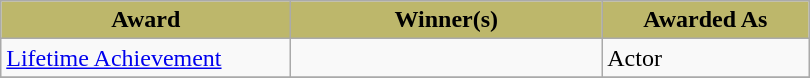<table class="wikitable plainrowheaders;">
<tr>
<th style="background-color:#BDB76B;width:28%;">Award</th>
<th style="background-color:#BDB76B;width:30%;">Winner(s)</th>
<th style="background-color:#BDB76B;width:20%;">Awarded As</th>
</tr>
<tr>
<td><a href='#'>Lifetime Achievement</a></td>
<td></td>
<td>Actor</td>
</tr>
<tr>
</tr>
</table>
